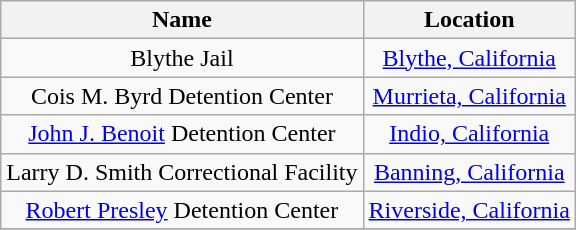<table class="wikitable" style="text-align: center;">
<tr>
<th>Name</th>
<th>Location</th>
</tr>
<tr>
<td>Blythe Jail</td>
<td><a href='#'>Blythe, California</a></td>
</tr>
<tr>
<td>Cois M. Byrd Detention Center</td>
<td><a href='#'>Murrieta, California</a></td>
</tr>
<tr>
<td><a href='#'>John J. Benoit</a> Detention Center</td>
<td><a href='#'>Indio, California</a></td>
</tr>
<tr>
<td>Larry D. Smith Correctional Facility</td>
<td><a href='#'>Banning, California</a></td>
</tr>
<tr>
<td><a href='#'>Robert Presley</a> Detention Center</td>
<td><a href='#'>Riverside, California</a></td>
</tr>
<tr>
</tr>
</table>
